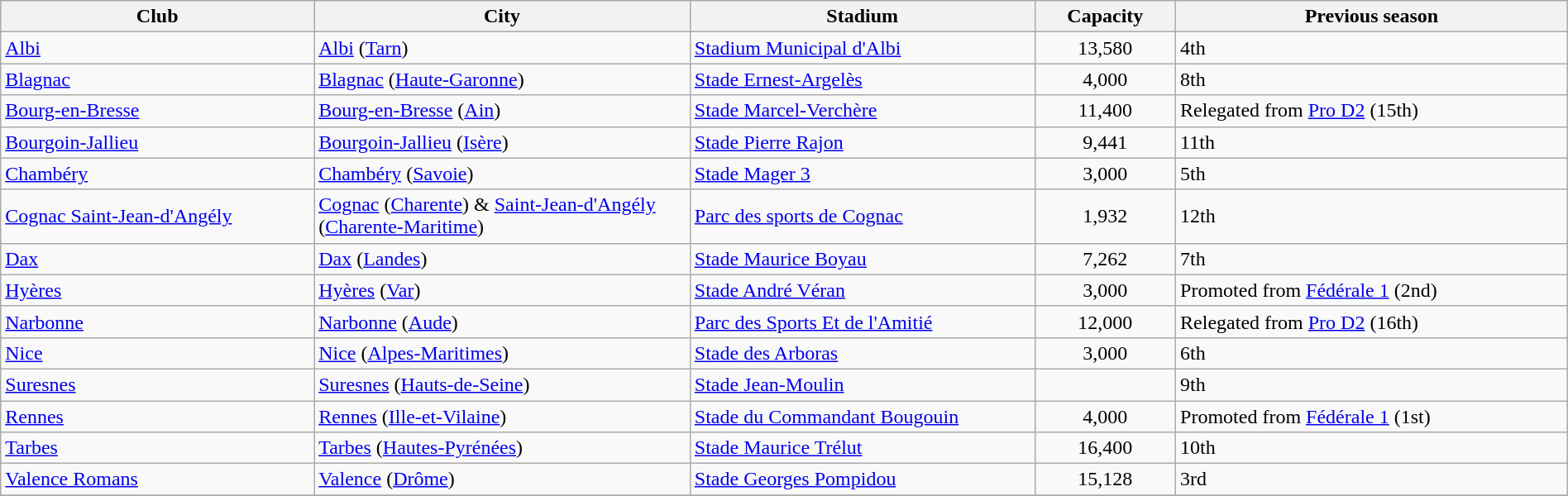<table class="wikitable sortable" width="100%">
<tr>
<th width="20%">Club</th>
<th width="24%">City</th>
<th width="22%">Stadium</th>
<th width="9%">Capacity</th>
<th>Previous season</th>
</tr>
<tr>
<td><a href='#'>Albi</a></td>
<td><a href='#'>Albi</a> (<a href='#'>Tarn</a>)</td>
<td><a href='#'>Stadium Municipal d'Albi</a></td>
<td align=center>13,580</td>
<td>4th</td>
</tr>
<tr>
<td><a href='#'>Blagnac</a></td>
<td><a href='#'>Blagnac</a> (<a href='#'>Haute-Garonne</a>)</td>
<td><a href='#'>Stade Ernest-Argelès</a></td>
<td align=center>4,000</td>
<td>8th</td>
</tr>
<tr>
<td><a href='#'>Bourg-en-Bresse</a></td>
<td><a href='#'>Bourg-en-Bresse</a> (<a href='#'>Ain</a>)</td>
<td><a href='#'>Stade Marcel-Verchère</a></td>
<td align=center>11,400</td>
<td>Relegated from <a href='#'>Pro D2</a> (15th)</td>
</tr>
<tr>
<td><a href='#'>Bourgoin-Jallieu</a></td>
<td><a href='#'>Bourgoin-Jallieu</a> (<a href='#'>Isère</a>)</td>
<td><a href='#'>Stade Pierre Rajon</a></td>
<td align=center>9,441</td>
<td>11th</td>
</tr>
<tr>
<td><a href='#'>Chambéry</a></td>
<td><a href='#'>Chambéry</a> (<a href='#'>Savoie</a>)</td>
<td><a href='#'>Stade Mager 3</a></td>
<td align=center>3,000</td>
<td>5th</td>
</tr>
<tr>
<td><a href='#'>Cognac Saint-Jean-d'Angély</a></td>
<td><a href='#'>Cognac</a> (<a href='#'>Charente</a>) & <a href='#'>Saint-Jean-d'Angély</a> (<a href='#'>Charente-Maritime</a>)</td>
<td><a href='#'>Parc des sports de Cognac</a></td>
<td align=center>1,932</td>
<td>12th</td>
</tr>
<tr>
<td><a href='#'>Dax</a></td>
<td><a href='#'>Dax</a> (<a href='#'>Landes</a>)</td>
<td><a href='#'>Stade Maurice Boyau</a></td>
<td align=center>7,262</td>
<td>7th</td>
</tr>
<tr>
<td><a href='#'>Hyères</a></td>
<td><a href='#'>Hyères</a> (<a href='#'>Var</a>)</td>
<td><a href='#'>Stade André Véran</a></td>
<td align=center>3,000</td>
<td>Promoted from <a href='#'>Fédérale 1</a> (2nd)</td>
</tr>
<tr>
<td><a href='#'>Narbonne</a></td>
<td><a href='#'>Narbonne</a> (<a href='#'>Aude</a>)</td>
<td><a href='#'>Parc des Sports Et de l'Amitié</a></td>
<td align=center>12,000</td>
<td>Relegated from <a href='#'>Pro D2</a> (16th)</td>
</tr>
<tr>
<td><a href='#'>Nice</a></td>
<td><a href='#'>Nice</a> (<a href='#'>Alpes-Maritimes</a>)</td>
<td><a href='#'>Stade des Arboras</a></td>
<td align=center>3,000</td>
<td>6th</td>
</tr>
<tr>
<td><a href='#'>Suresnes</a></td>
<td><a href='#'>Suresnes</a> (<a href='#'>Hauts-de-Seine</a>)</td>
<td><a href='#'>Stade Jean-Moulin</a></td>
<td align=center></td>
<td>9th</td>
</tr>
<tr>
<td><a href='#'>Rennes</a></td>
<td><a href='#'>Rennes</a> (<a href='#'>Ille-et-Vilaine</a>)</td>
<td><a href='#'>Stade du Commandant Bougouin</a></td>
<td align=center>4,000</td>
<td>Promoted from <a href='#'>Fédérale 1</a> (1st)</td>
</tr>
<tr>
<td><a href='#'>Tarbes</a></td>
<td><a href='#'>Tarbes</a> (<a href='#'>Hautes-Pyrénées</a>)</td>
<td><a href='#'>Stade Maurice Trélut</a></td>
<td align=center>16,400</td>
<td>10th</td>
</tr>
<tr>
<td><a href='#'>Valence Romans</a></td>
<td><a href='#'>Valence</a> (<a href='#'>Drôme</a>)</td>
<td><a href='#'>Stade Georges Pompidou</a></td>
<td align=center>15,128</td>
<td>3rd</td>
</tr>
<tr>
</tr>
</table>
